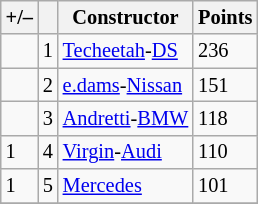<table class="wikitable" style="font-size: 85%">
<tr>
<th scope="col">+/–</th>
<th scope="col"></th>
<th scope="col">Constructor</th>
<th scope="col">Points</th>
</tr>
<tr>
<td align="left"></td>
<td align="center">1</td>
<td> <a href='#'>Techeetah</a>-<a href='#'>DS</a></td>
<td align="left">236</td>
</tr>
<tr>
<td align="left"></td>
<td align="center">2</td>
<td> <a href='#'>e.dams</a>-<a href='#'>Nissan</a></td>
<td align="left">151</td>
</tr>
<tr>
<td align="left"></td>
<td align="center">3</td>
<td> <a href='#'>Andretti</a>-<a href='#'>BMW</a></td>
<td align="left">118</td>
</tr>
<tr>
<td align="left"> 1</td>
<td align="center">4</td>
<td> <a href='#'>Virgin</a>-<a href='#'>Audi</a></td>
<td align="left">110</td>
</tr>
<tr>
<td align="left"> 1</td>
<td align="center">5</td>
<td> <a href='#'>Mercedes</a></td>
<td align="left">101</td>
</tr>
<tr>
</tr>
</table>
